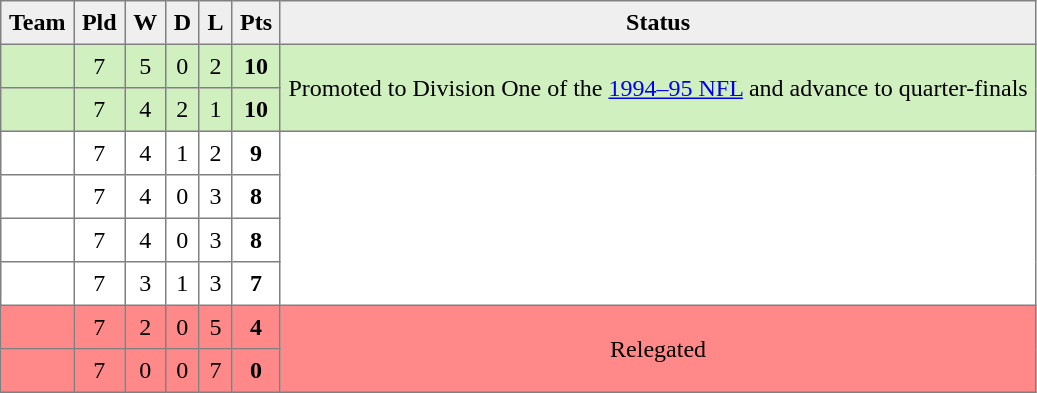<table style=border-collapse:collapse border=1 cellspacing=0 cellpadding=5>
<tr align=center bgcolor=#efefef>
<th>Team</th>
<th>Pld</th>
<th>W</th>
<th>D</th>
<th>L</th>
<th>Pts</th>
<th>Status</th>
</tr>
<tr align=center style="background:#D0F0C0;">
<td style="text-align:left;"> </td>
<td>7</td>
<td>5</td>
<td>0</td>
<td>2</td>
<td><strong>10</strong></td>
<td rowspan=2>Promoted to Division One of the <a href='#'>1994–95 NFL</a> and advance to quarter-finals</td>
</tr>
<tr align=center style="background:#D0F0C0;">
<td style="text-align:left;"> </td>
<td>7</td>
<td>4</td>
<td>2</td>
<td>1</td>
<td><strong>10</strong></td>
</tr>
<tr align=center style="background:#FFFFFF;">
<td style="text-align:left;"> </td>
<td>7</td>
<td>4</td>
<td>1</td>
<td>2</td>
<td><strong>9</strong></td>
<td rowspan=4></td>
</tr>
<tr align=center style="background:#FFFFFF;">
<td style="text-align:left;"> </td>
<td>7</td>
<td>4</td>
<td>0</td>
<td>3</td>
<td><strong>8</strong></td>
</tr>
<tr align=center style="background:#FFFFFF;">
<td style="text-align:left;"> </td>
<td>7</td>
<td>4</td>
<td>0</td>
<td>3</td>
<td><strong>8</strong></td>
</tr>
<tr align=center style="background:#FFFFFF;">
<td style="text-align:left;"> </td>
<td>7</td>
<td>3</td>
<td>1</td>
<td>3</td>
<td><strong>7</strong></td>
</tr>
<tr align=center style="background:#FF8888;">
<td style="text-align:left;"> </td>
<td>7</td>
<td>2</td>
<td>0</td>
<td>5</td>
<td><strong>4</strong></td>
<td rowspan=2>Relegated</td>
</tr>
<tr align=center style="background:#FF8888;">
<td style="text-align:left;"> </td>
<td>7</td>
<td>0</td>
<td>0</td>
<td>7</td>
<td><strong>0</strong></td>
</tr>
</table>
